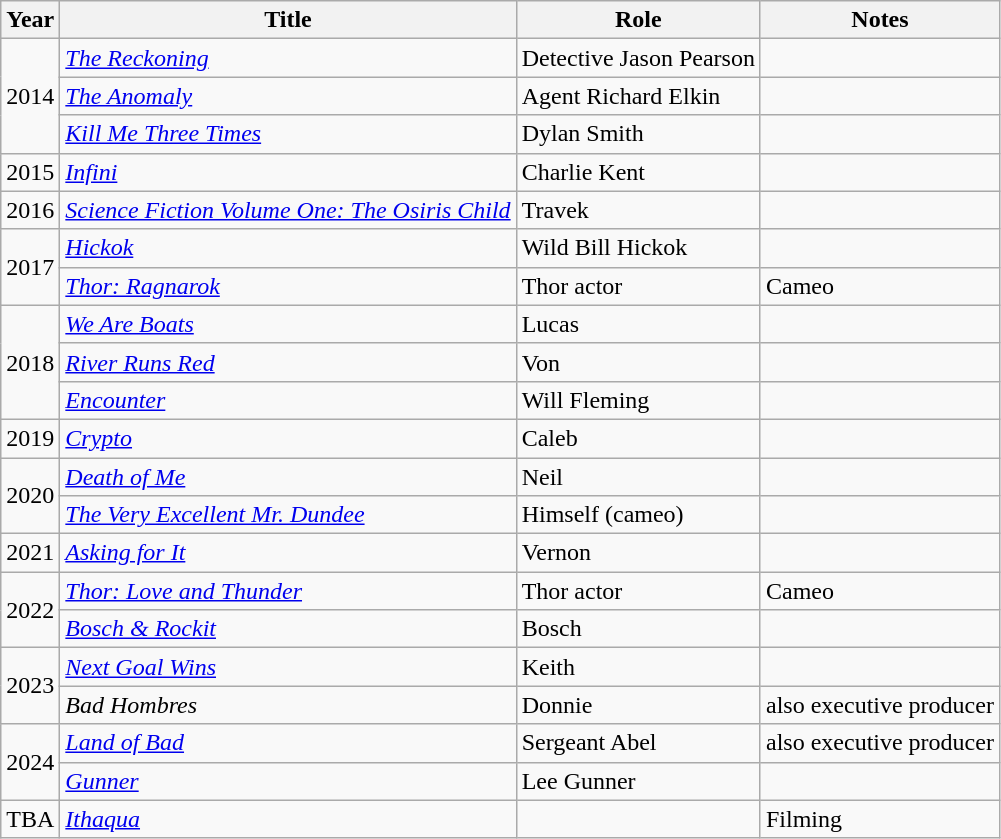<table class="wikitable sortable">
<tr>
<th>Year</th>
<th>Title</th>
<th>Role</th>
<th class="unsortable">Notes</th>
</tr>
<tr>
<td rowspan=3>2014</td>
<td><em><a href='#'>The Reckoning</a></em></td>
<td>Detective Jason Pearson</td>
<td></td>
</tr>
<tr>
<td><em><a href='#'>The Anomaly</a></em></td>
<td>Agent Richard Elkin</td>
<td></td>
</tr>
<tr>
<td><em><a href='#'>Kill Me Three Times</a></em></td>
<td>Dylan Smith</td>
<td></td>
</tr>
<tr>
<td>2015</td>
<td><em><a href='#'>Infini</a></em></td>
<td>Charlie Kent</td>
<td></td>
</tr>
<tr>
<td>2016</td>
<td><em><a href='#'>Science Fiction Volume One: The Osiris Child</a></em></td>
<td>Travek</td>
<td></td>
</tr>
<tr>
<td rowspan=2>2017</td>
<td><em><a href='#'>Hickok</a></em></td>
<td>Wild Bill Hickok</td>
<td></td>
</tr>
<tr>
<td><em><a href='#'>Thor: Ragnarok</a></em></td>
<td>Thor actor</td>
<td>Cameo</td>
</tr>
<tr>
<td rowspan=3>2018</td>
<td><em><a href='#'>We Are Boats</a></em></td>
<td>Lucas</td>
<td></td>
</tr>
<tr>
<td><em><a href='#'>River Runs Red</a></em></td>
<td>Von</td>
<td></td>
</tr>
<tr>
<td><em><a href='#'>Encounter</a></em></td>
<td>Will Fleming</td>
<td></td>
</tr>
<tr>
<td>2019</td>
<td><em><a href='#'>Crypto</a></em></td>
<td>Caleb</td>
<td></td>
</tr>
<tr>
<td rowspan=2>2020</td>
<td><em><a href='#'>Death of Me</a></em></td>
<td>Neil</td>
<td></td>
</tr>
<tr>
<td><em><a href='#'>The Very Excellent Mr. Dundee</a></em></td>
<td>Himself (cameo)</td>
<td></td>
</tr>
<tr>
<td>2021</td>
<td><em><a href='#'>Asking for It</a></em></td>
<td>Vernon</td>
<td></td>
</tr>
<tr>
<td rowspan=2>2022</td>
<td><em><a href='#'>Thor: Love and Thunder</a></em></td>
<td>Thor actor</td>
<td>Cameo</td>
</tr>
<tr>
<td><em><a href='#'>Bosch & Rockit</a></em></td>
<td>Bosch</td>
<td></td>
</tr>
<tr>
<td rowspan=2>2023</td>
<td><em><a href='#'>Next Goal Wins</a></em></td>
<td>Keith</td>
<td></td>
</tr>
<tr>
<td><em>Bad Hombres</em></td>
<td>Donnie</td>
<td>also executive producer</td>
</tr>
<tr>
<td rowspan=2>2024</td>
<td><em><a href='#'>Land of Bad</a></em></td>
<td>Sergeant Abel</td>
<td>also executive producer</td>
</tr>
<tr>
<td><em><a href='#'>Gunner</a></em></td>
<td>Lee Gunner</td>
<td></td>
</tr>
<tr>
<td>TBA</td>
<td><em><a href='#'> Ithaqua</a></em></td>
<td></td>
<td>Filming</td>
</tr>
</table>
